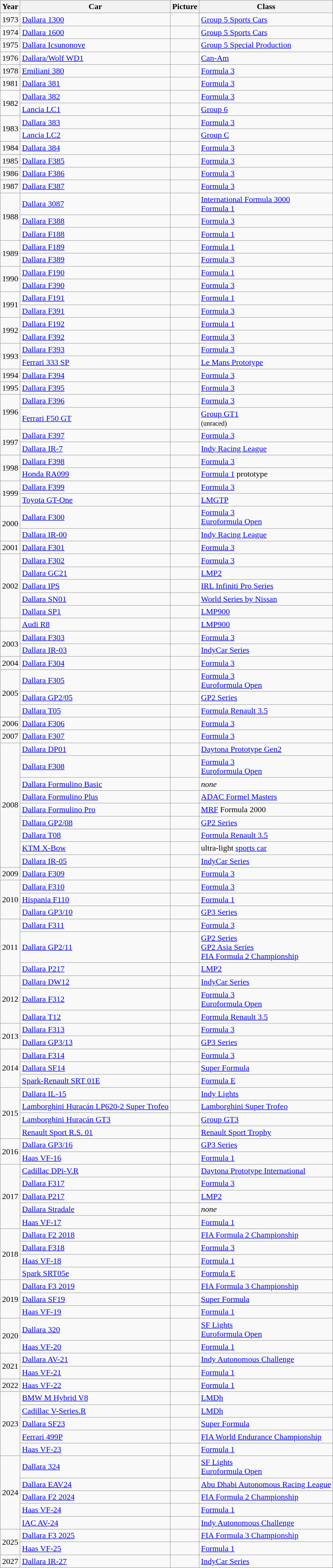<table class="wikitable">
<tr>
<th>Year</th>
<th>Car</th>
<th>Picture</th>
<th>Class</th>
</tr>
<tr>
<td>1973</td>
<td><a href='#'>Dallara 1300</a></td>
<td></td>
<td><a href='#'>Group 5 Sports Cars</a></td>
</tr>
<tr>
<td>1974</td>
<td><a href='#'>Dallara 1600</a></td>
<td></td>
<td><a href='#'>Group 5 Sports Cars</a></td>
</tr>
<tr>
<td>1975</td>
<td><a href='#'>Dallara Icsunonove</a></td>
<td></td>
<td><a href='#'>Group 5 Special Production</a></td>
</tr>
<tr>
<td>1976</td>
<td><a href='#'>Dallara/Wolf WD1</a></td>
<td></td>
<td><a href='#'>Can-Am</a></td>
</tr>
<tr>
<td>1978</td>
<td><a href='#'>Emiliani 380</a></td>
<td></td>
<td><a href='#'>Formula 3</a></td>
</tr>
<tr>
<td>1981</td>
<td><a href='#'>Dallara 381</a></td>
<td></td>
<td><a href='#'>Formula 3</a></td>
</tr>
<tr>
<td rowspan=2>1982</td>
<td><a href='#'>Dallara 382</a></td>
<td></td>
<td><a href='#'>Formula 3</a></td>
</tr>
<tr>
<td><a href='#'>Lancia LC1</a></td>
<td></td>
<td><a href='#'>Group 6</a></td>
</tr>
<tr>
<td rowspan=2>1983</td>
<td><a href='#'>Dallara 383</a></td>
<td></td>
<td><a href='#'>Formula 3</a></td>
</tr>
<tr>
<td><a href='#'>Lancia LC2</a></td>
<td></td>
<td><a href='#'>Group C</a></td>
</tr>
<tr>
<td>1984</td>
<td><a href='#'>Dallara 384</a></td>
<td></td>
<td><a href='#'>Formula 3</a></td>
</tr>
<tr>
<td>1985</td>
<td><a href='#'>Dallara F385</a></td>
<td></td>
<td><a href='#'>Formula 3</a></td>
</tr>
<tr>
<td>1986</td>
<td><a href='#'>Dallara F386</a></td>
<td></td>
<td><a href='#'>Formula 3</a></td>
</tr>
<tr>
<td>1987</td>
<td><a href='#'>Dallara F387</a></td>
<td></td>
<td><a href='#'>Formula 3</a></td>
</tr>
<tr>
<td rowspan="3">1988</td>
<td><a href='#'>Dallara 3087</a></td>
<td></td>
<td><a href='#'>International Formula 3000</a><br><a href='#'>Formula 1</a></td>
</tr>
<tr>
<td><a href='#'>Dallara F388</a></td>
<td></td>
<td><a href='#'>Formula 3</a></td>
</tr>
<tr>
<td><a href='#'>Dallara F188</a></td>
<td></td>
<td><a href='#'>Formula 1</a></td>
</tr>
<tr>
<td rowspan="2">1989</td>
<td><a href='#'>Dallara F189</a></td>
<td></td>
<td><a href='#'>Formula 1</a></td>
</tr>
<tr>
<td><a href='#'>Dallara F389</a></td>
<td></td>
<td><a href='#'>Formula 3</a></td>
</tr>
<tr>
<td rowspan="2">1990</td>
<td><a href='#'>Dallara F190</a></td>
<td></td>
<td><a href='#'>Formula 1</a></td>
</tr>
<tr>
<td><a href='#'>Dallara F390</a></td>
<td></td>
<td><a href='#'>Formula 3</a></td>
</tr>
<tr>
<td rowspan="2">1991</td>
<td><a href='#'>Dallara F191</a></td>
<td></td>
<td><a href='#'>Formula 1</a></td>
</tr>
<tr>
<td><a href='#'>Dallara F391</a></td>
<td></td>
<td><a href='#'>Formula 3</a></td>
</tr>
<tr>
<td rowspan="2">1992</td>
<td><a href='#'>Dallara F192</a></td>
<td></td>
<td><a href='#'>Formula 1</a></td>
</tr>
<tr>
<td><a href='#'>Dallara F392</a></td>
<td></td>
<td><a href='#'>Formula 3</a></td>
</tr>
<tr>
<td rowspan=2>1993</td>
<td><a href='#'>Dallara F393</a></td>
<td></td>
<td><a href='#'>Formula 3</a></td>
</tr>
<tr>
<td><a href='#'>Ferrari 333 SP</a></td>
<td></td>
<td><a href='#'>Le Mans Prototype</a></td>
</tr>
<tr>
<td>1994</td>
<td><a href='#'>Dallara F394</a></td>
<td></td>
<td><a href='#'>Formula 3</a></td>
</tr>
<tr>
<td>1995</td>
<td><a href='#'>Dallara F395</a></td>
<td></td>
<td><a href='#'>Formula 3</a></td>
</tr>
<tr>
<td rowspan=2>1996</td>
<td><a href='#'>Dallara F396</a></td>
<td></td>
<td><a href='#'>Formula 3</a></td>
</tr>
<tr>
<td><a href='#'>Ferrari F50 GT</a></td>
<td></td>
<td><a href='#'>Group GT1</a><br><small>(unraced)</small></td>
</tr>
<tr>
<td rowspan=2>1997</td>
<td><a href='#'>Dallara F397</a></td>
<td></td>
<td><a href='#'>Formula 3</a></td>
</tr>
<tr>
<td><a href='#'>Dallara IR-7</a></td>
<td></td>
<td><a href='#'>Indy Racing League</a></td>
</tr>
<tr>
<td rowspan=2>1998</td>
<td><a href='#'>Dallara F398</a></td>
<td></td>
<td><a href='#'>Formula 3</a></td>
</tr>
<tr>
<td><a href='#'>Honda RA099</a></td>
<td></td>
<td><a href='#'>Formula 1</a> prototype</td>
</tr>
<tr>
<td rowspan=2>1999</td>
<td><a href='#'>Dallara F399</a></td>
<td></td>
<td><a href='#'>Formula 3</a></td>
</tr>
<tr>
<td><a href='#'>Toyota GT-One</a></td>
<td></td>
<td><a href='#'>LMGTP</a></td>
</tr>
<tr>
<td rowspan=2>2000</td>
<td><a href='#'>Dallara F300</a></td>
<td></td>
<td><a href='#'>Formula 3</a><br><a href='#'>Euroformula Open</a></td>
</tr>
<tr>
<td><a href='#'>Dallara IR-00</a></td>
<td></td>
<td><a href='#'>Indy Racing League</a></td>
</tr>
<tr>
<td>2001</td>
<td><a href='#'>Dallara F301</a></td>
<td></td>
<td><a href='#'>Formula 3</a></td>
</tr>
<tr>
<td rowspan=5>2002</td>
<td><a href='#'>Dallara F302</a></td>
<td></td>
<td><a href='#'>Formula 3</a></td>
</tr>
<tr>
<td><a href='#'>Dallara GC21</a></td>
<td></td>
<td><a href='#'>LMP2</a></td>
</tr>
<tr>
<td><a href='#'>Dallara IPS</a></td>
<td></td>
<td><a href='#'>IRL Infiniti Pro Series</a></td>
</tr>
<tr>
<td><a href='#'>Dallara SN01</a></td>
<td></td>
<td><a href='#'>World Series by Nissan</a></td>
</tr>
<tr>
<td><a href='#'>Dallara SP1</a></td>
<td></td>
<td><a href='#'>LMP900</a></td>
</tr>
<tr>
<td></td>
<td><a href='#'>Audi R8</a></td>
<td></td>
<td><a href='#'>LMP900</a></td>
</tr>
<tr>
<td rowspan="2">2003</td>
<td><a href='#'>Dallara F303</a></td>
<td></td>
<td><a href='#'>Formula 3</a></td>
</tr>
<tr>
<td><a href='#'>Dallara IR-03</a></td>
<td></td>
<td><a href='#'>IndyCar Series</a></td>
</tr>
<tr>
<td>2004</td>
<td><a href='#'>Dallara F304</a></td>
<td></td>
<td><a href='#'>Formula 3</a></td>
</tr>
<tr>
<td rowspan="3">2005</td>
<td><a href='#'>Dallara F305</a></td>
<td></td>
<td><a href='#'>Formula 3</a><br><a href='#'>Euroformula Open</a></td>
</tr>
<tr>
<td><a href='#'>Dallara GP2/05</a></td>
<td></td>
<td><a href='#'>GP2 Series</a></td>
</tr>
<tr>
<td><a href='#'>Dallara T05</a></td>
<td></td>
<td><a href='#'>Formula Renault 3.5</a></td>
</tr>
<tr>
<td>2006</td>
<td><a href='#'>Dallara F306</a></td>
<td></td>
<td><a href='#'>Formula 3</a></td>
</tr>
<tr>
<td>2007</td>
<td><a href='#'>Dallara F307</a></td>
<td></td>
<td><a href='#'>Formula 3</a></td>
</tr>
<tr>
<td rowspan="9">2008</td>
<td><a href='#'>Dallara DP01</a></td>
<td></td>
<td><a href='#'>Daytona Prototype Gen2</a></td>
</tr>
<tr>
<td><a href='#'>Dallara F308</a></td>
<td></td>
<td><a href='#'>Formula 3</a><br><a href='#'>Euroformula Open</a></td>
</tr>
<tr>
<td><a href='#'>Dallara Formulino Basic</a></td>
<td></td>
<td><em>none</em></td>
</tr>
<tr>
<td><a href='#'>Dallara Formulino Plus</a></td>
<td></td>
<td><a href='#'>ADAC Formel Masters</a></td>
</tr>
<tr>
<td><a href='#'>Dallara Formulino Pro</a></td>
<td></td>
<td><a href='#'>MRF</a> Formula 2000</td>
</tr>
<tr>
<td><a href='#'>Dallara GP2/08</a></td>
<td></td>
<td><a href='#'>GP2 Series</a></td>
</tr>
<tr>
<td><a href='#'>Dallara T08</a></td>
<td></td>
<td><a href='#'>Formula Renault 3.5</a></td>
</tr>
<tr>
<td><a href='#'>KTM X-Bow</a></td>
<td></td>
<td>ultra-light <a href='#'>sports car</a></td>
</tr>
<tr>
<td><a href='#'>Dallara IR-05</a></td>
<td></td>
<td><a href='#'>IndyCar Series</a></td>
</tr>
<tr>
<td>2009</td>
<td><a href='#'>Dallara F309</a></td>
<td></td>
<td><a href='#'>Formula 3</a></td>
</tr>
<tr>
<td rowspan=3>2010</td>
<td><a href='#'>Dallara F310</a></td>
<td></td>
<td><a href='#'>Formula 3</a></td>
</tr>
<tr>
<td><a href='#'>Hispania F110</a></td>
<td></td>
<td><a href='#'>Formula 1</a></td>
</tr>
<tr>
<td><a href='#'>Dallara GP3/10</a></td>
<td></td>
<td><a href='#'>GP3 Series</a></td>
</tr>
<tr>
<td rowspan="3">2011</td>
<td><a href='#'>Dallara F311</a></td>
<td></td>
<td><a href='#'>Formula 3</a></td>
</tr>
<tr>
<td><a href='#'>Dallara GP2/11</a></td>
<td></td>
<td><a href='#'>GP2 Series</a><br><a href='#'>GP2 Asia Series</a><br><a href='#'>FIA Formula 2 Championship</a></td>
</tr>
<tr>
<td><a href='#'>Dallara P217</a></td>
<td></td>
<td><a href='#'>LMP2</a></td>
</tr>
<tr>
<td rowspan="3">2012</td>
<td><a href='#'>Dallara DW12</a></td>
<td></td>
<td><a href='#'>IndyCar Series</a></td>
</tr>
<tr>
<td><a href='#'>Dallara F312</a></td>
<td></td>
<td><a href='#'>Formula 3</a><br><a href='#'>Euroformula Open</a></td>
</tr>
<tr>
<td><a href='#'>Dallara T12</a></td>
<td></td>
<td><a href='#'>Formula Renault 3.5</a></td>
</tr>
<tr>
<td rowspan="2">2013</td>
<td><a href='#'>Dallara F313</a></td>
<td></td>
<td><a href='#'>Formula 3</a></td>
</tr>
<tr>
<td><a href='#'>Dallara GP3/13</a></td>
<td></td>
<td><a href='#'>GP3 Series</a></td>
</tr>
<tr>
<td rowspan="3">2014</td>
<td><a href='#'>Dallara F314</a></td>
<td></td>
<td><a href='#'>Formula 3</a></td>
</tr>
<tr>
<td><a href='#'>Dallara SF14</a></td>
<td></td>
<td><a href='#'>Super Formula</a></td>
</tr>
<tr>
<td><a href='#'>Spark-Renault SRT 01E</a></td>
<td></td>
<td><a href='#'>Formula E</a></td>
</tr>
<tr>
<td rowspan=4>2015</td>
<td><a href='#'>Dallara IL-15</a></td>
<td></td>
<td><a href='#'>Indy Lights</a></td>
</tr>
<tr>
<td><a href='#'>Lamborghini Huracán LP620-2 Super Trofeo</a></td>
<td></td>
<td><a href='#'>Lamborghini Super Trofeo</a></td>
</tr>
<tr>
<td><a href='#'>Lamborghini Huracán GT3</a></td>
<td></td>
<td><a href='#'>Group GT3</a></td>
</tr>
<tr>
<td><a href='#'>Renault Sport R.S. 01</a></td>
<td></td>
<td><a href='#'>Renault Sport Trophy</a></td>
</tr>
<tr>
<td rowspan="2">2016</td>
<td><a href='#'>Dallara GP3/16</a></td>
<td></td>
<td><a href='#'>GP3 Series</a></td>
</tr>
<tr>
<td><a href='#'>Haas VF-16</a></td>
<td></td>
<td><a href='#'>Formula 1</a></td>
</tr>
<tr>
<td rowspan="5">2017</td>
<td><a href='#'>Cadillac DPi-V.R</a></td>
<td></td>
<td><a href='#'>Daytona Prototype International</a></td>
</tr>
<tr>
<td><a href='#'>Dallara F317</a></td>
<td></td>
<td><a href='#'>Formula 3</a></td>
</tr>
<tr>
<td><a href='#'>Dallara P217</a></td>
<td></td>
<td><a href='#'>LMP2</a></td>
</tr>
<tr>
<td><a href='#'>Dallara Stradale</a></td>
<td></td>
<td><em>none</em></td>
</tr>
<tr>
<td><a href='#'>Haas VF-17</a></td>
<td></td>
<td><a href='#'>Formula 1</a></td>
</tr>
<tr>
<td rowspan="4">2018</td>
<td><a href='#'>Dallara F2 2018</a></td>
<td></td>
<td><a href='#'>FIA Formula 2 Championship</a></td>
</tr>
<tr>
<td><a href='#'>Dallara F318</a></td>
<td></td>
<td><a href='#'>Formula 3</a></td>
</tr>
<tr>
<td><a href='#'>Haas VF-18</a></td>
<td></td>
<td><a href='#'>Formula 1</a></td>
</tr>
<tr>
<td><a href='#'>Spark SRT05e</a></td>
<td></td>
<td><a href='#'>Formula E</a></td>
</tr>
<tr>
<td rowspan="3">2019</td>
<td><a href='#'>Dallara F3 2019</a></td>
<td></td>
<td><a href='#'>FIA Formula 3 Championship</a></td>
</tr>
<tr>
<td><a href='#'>Dallara SF19</a></td>
<td></td>
<td><a href='#'>Super Formula</a></td>
</tr>
<tr>
<td><a href='#'>Haas VF-19</a></td>
<td></td>
<td><a href='#'>Formula 1</a></td>
</tr>
<tr>
<td rowspan=2>2020</td>
<td><a href='#'>Dallara 320</a></td>
<td></td>
<td><a href='#'>SF Lights</a><br><a href='#'>Euroformula Open</a></td>
</tr>
<tr>
<td><a href='#'>Haas VF-20</a></td>
<td></td>
<td><a href='#'>Formula 1</a></td>
</tr>
<tr>
<td rowspan="2">2021</td>
<td><a href='#'>Dallara AV-21</a></td>
<td></td>
<td><a href='#'>Indy Autonomous Challenge</a></td>
</tr>
<tr>
<td><a href='#'>Haas VF-21</a></td>
<td></td>
<td><a href='#'>Formula 1</a></td>
</tr>
<tr>
<td>2022</td>
<td><a href='#'>Haas VF-22</a></td>
<td></td>
<td><a href='#'>Formula 1</a></td>
</tr>
<tr>
<td rowspan="5">2023</td>
<td><a href='#'>BMW M Hybrid V8</a></td>
<td></td>
<td><a href='#'>LMDh</a></td>
</tr>
<tr>
<td><a href='#'>Cadillac V-Series.R</a></td>
<td></td>
<td><a href='#'>LMDh</a></td>
</tr>
<tr>
<td><a href='#'>Dallara SF23</a></td>
<td></td>
<td><a href='#'>Super Formula</a></td>
</tr>
<tr>
<td><a href='#'>Ferrari 499P</a></td>
<td></td>
<td><a href='#'>FIA World Endurance Championship</a></td>
</tr>
<tr>
<td><a href='#'>Haas VF-23</a></td>
<td></td>
<td><a href='#'>Formula 1</a></td>
</tr>
<tr>
<td rowspan="5">2024</td>
<td><a href='#'>Dallara 324</a></td>
<td></td>
<td><a href='#'>SF Lights</a><br><a href='#'>Euroformula Open</a></td>
</tr>
<tr>
<td><a href='#'>Dallara EAV24</a></td>
<td></td>
<td><a href='#'>Abu Dhabi Autonomous Racing League</a></td>
</tr>
<tr>
<td><a href='#'>Dallara F2 2024</a></td>
<td></td>
<td><a href='#'>FIA Formula 2 Championship</a></td>
</tr>
<tr>
<td><a href='#'>Haas VF-24</a></td>
<td></td>
<td><a href='#'>Formula 1</a></td>
</tr>
<tr>
<td><a href='#'>IAC AV-24</a></td>
<td></td>
<td><a href='#'>Indy Autonomous Challenge</a></td>
</tr>
<tr>
<td rowspan="2">2025</td>
<td><a href='#'>Dallara F3 2025</a></td>
<td></td>
<td><a href='#'>FIA Formula 3 Championship</a></td>
</tr>
<tr>
<td><a href='#'>Haas VF-25</a></td>
<td></td>
<td><a href='#'>Formula 1</a></td>
</tr>
<tr>
<td>2027</td>
<td><a href='#'>Dallara IR-27</a></td>
<td></td>
<td><a href='#'>IndyCar Series</a></td>
</tr>
</table>
